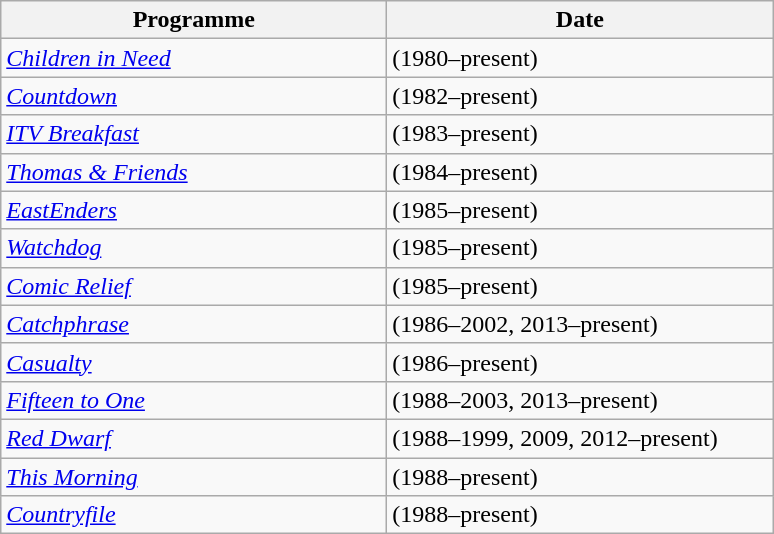<table class="wikitable">
<tr>
<th width=250>Programme</th>
<th width=250>Date</th>
</tr>
<tr>
<td><em><a href='#'>Children in Need</a></em></td>
<td>(1980–present)</td>
</tr>
<tr>
<td><em><a href='#'>Countdown</a></em></td>
<td>(1982–present)</td>
</tr>
<tr>
<td><em><a href='#'>ITV Breakfast</a></em></td>
<td>(1983–present)</td>
</tr>
<tr>
<td><em><a href='#'>Thomas & Friends</a></em></td>
<td>(1984–present)</td>
</tr>
<tr>
<td><em><a href='#'>EastEnders</a></em></td>
<td>(1985–present)</td>
</tr>
<tr>
<td><em><a href='#'>Watchdog</a></em></td>
<td>(1985–present)</td>
</tr>
<tr>
<td><em><a href='#'>Comic Relief</a></em></td>
<td>(1985–present)</td>
</tr>
<tr>
<td><em><a href='#'>Catchphrase</a></em></td>
<td>(1986–2002, 2013–present)</td>
</tr>
<tr>
<td><em><a href='#'>Casualty</a></em></td>
<td>(1986–present)</td>
</tr>
<tr>
<td><em><a href='#'>Fifteen to One</a></em></td>
<td>(1988–2003, 2013–present)</td>
</tr>
<tr>
<td><em><a href='#'>Red Dwarf</a></em></td>
<td>(1988–1999, 2009, 2012–present)</td>
</tr>
<tr>
<td><em><a href='#'>This Morning</a></em></td>
<td>(1988–present)</td>
</tr>
<tr>
<td><em><a href='#'>Countryfile</a></em></td>
<td>(1988–present)</td>
</tr>
</table>
